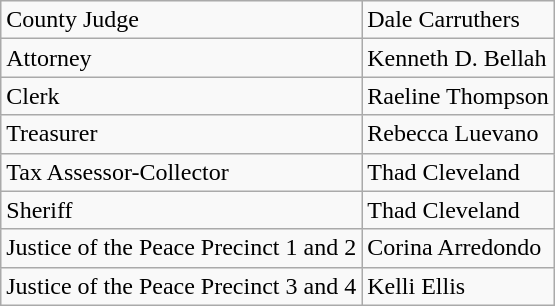<table class="wikitable">
<tr>
<td>County Judge</td>
<td>Dale Carruthers</td>
</tr>
<tr>
<td>Attorney</td>
<td>Kenneth D. Bellah</td>
</tr>
<tr>
<td>Clerk</td>
<td>Raeline Thompson</td>
</tr>
<tr>
<td>Treasurer</td>
<td>Rebecca Luevano</td>
</tr>
<tr>
<td>Tax Assessor-Collector</td>
<td>Thad Cleveland</td>
</tr>
<tr>
<td>Sheriff</td>
<td>Thad Cleveland</td>
</tr>
<tr>
<td>Justice of the Peace Precinct 1 and 2</td>
<td>Corina Arredondo</td>
</tr>
<tr>
<td>Justice of the Peace Precinct 3 and 4</td>
<td>Kelli Ellis</td>
</tr>
</table>
